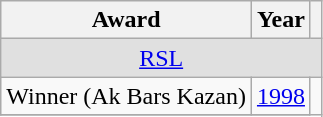<table class="wikitable">
<tr>
<th>Award</th>
<th>Year</th>
<th></th>
</tr>
<tr ALIGN="center" bgcolor="#e0e0e0">
<td colspan="3"><a href='#'>RSL</a></td>
</tr>
<tr>
<td>Winner (Ak Bars Kazan)</td>
<td><a href='#'>1998</a></td>
</tr>
<tr>
</tr>
</table>
